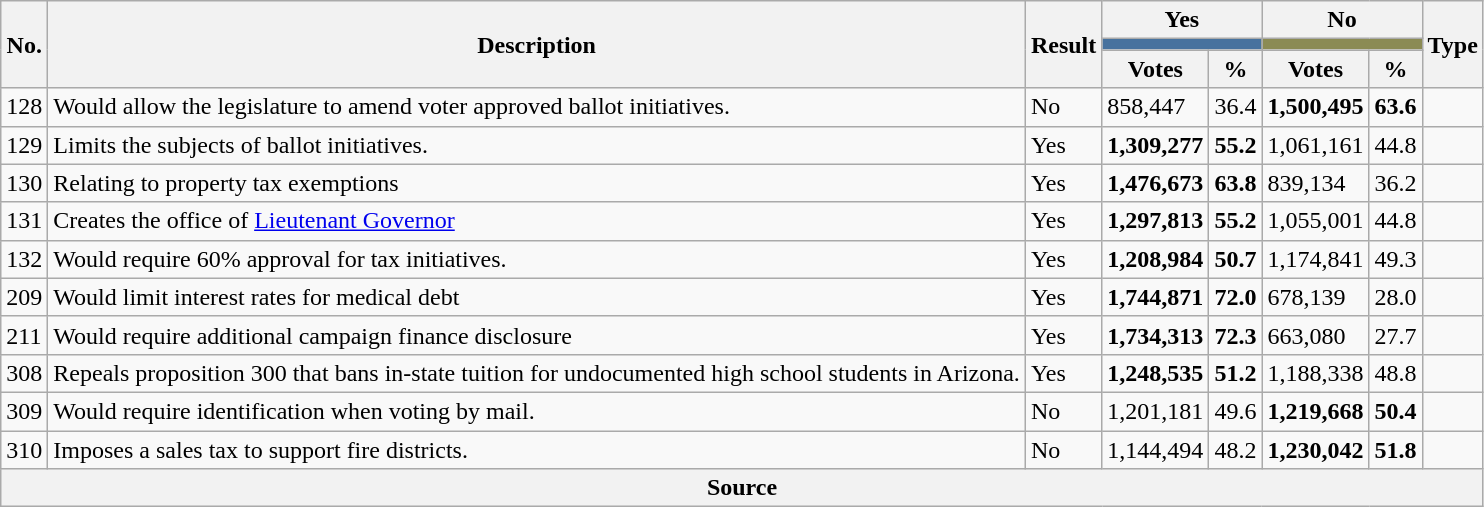<table class="wikitable">
<tr>
<th rowspan="3">No.</th>
<th rowspan="3">Description</th>
<th rowspan="3">Result</th>
<th colspan="2">Yes</th>
<th colspan="2">No</th>
<th rowspan="3">Type</th>
</tr>
<tr>
<th colspan="2" style="background: #47729E;";></th>
<th colspan="2" style="background: #8B8B54;";></th>
</tr>
<tr>
<th>Votes</th>
<th>%</th>
<th>Votes</th>
<th>%</th>
</tr>
<tr>
<td>128</td>
<td>Would allow the legislature to amend voter approved ballot initiatives.</td>
<td> No</td>
<td>858,447</td>
<td>36.4</td>
<td><strong>1,500,495</strong></td>
<td><strong>63.6</strong></td>
<td></td>
</tr>
<tr>
<td>129</td>
<td>Limits the subjects of ballot initiatives.</td>
<td> Yes</td>
<td><strong>1,309,277</strong></td>
<td><strong>55.2</strong></td>
<td>1,061,161</td>
<td>44.8</td>
<td></td>
</tr>
<tr>
<td>130</td>
<td>Relating to property tax exemptions</td>
<td> Yes</td>
<td><strong>1,476,673</strong></td>
<td><strong>63.8</strong></td>
<td>839,134</td>
<td>36.2</td>
<td></td>
</tr>
<tr>
<td>131</td>
<td>Creates the office of <a href='#'>Lieutenant Governor</a></td>
<td> Yes</td>
<td><strong>1,297,813</strong></td>
<td><strong>55.2</strong></td>
<td>1,055,001</td>
<td>44.8</td>
<td></td>
</tr>
<tr>
<td>132</td>
<td>Would require 60% approval for tax initiatives.</td>
<td> Yes</td>
<td><strong>1,208,984</strong></td>
<td><strong>50.7</strong></td>
<td>1,174,841</td>
<td>49.3</td>
<td></td>
</tr>
<tr>
<td>209</td>
<td>Would limit interest rates for medical debt</td>
<td> Yes</td>
<td><strong>1,744,871</strong></td>
<td><strong>72.0</strong></td>
<td>678,139</td>
<td>28.0</td>
<td></td>
</tr>
<tr>
<td>211</td>
<td>Would require additional campaign finance disclosure</td>
<td> Yes</td>
<td><strong>1,734,313</strong></td>
<td><strong>72.3</strong></td>
<td>663,080</td>
<td>27.7</td>
<td></td>
</tr>
<tr>
<td>308</td>
<td>Repeals proposition 300 that bans in-state tuition for undocumented high school students in Arizona.</td>
<td> Yes</td>
<td><strong>1,248,535</strong></td>
<td><strong>51.2</strong></td>
<td>1,188,338</td>
<td>48.8</td>
<td></td>
</tr>
<tr>
<td>309</td>
<td>Would require identification when voting by mail.</td>
<td> No</td>
<td>1,201,181</td>
<td>49.6</td>
<td><strong>1,219,668</strong></td>
<td><strong>50.4</strong></td>
<td></td>
</tr>
<tr>
<td>310</td>
<td>Imposes a sales tax to support fire districts.</td>
<td> No</td>
<td>1,144,494</td>
<td>48.2</td>
<td><strong>1,230,042</strong></td>
<td><strong>51.8</strong></td>
<td></td>
</tr>
<tr>
<th colspan="8">Source</th>
</tr>
</table>
